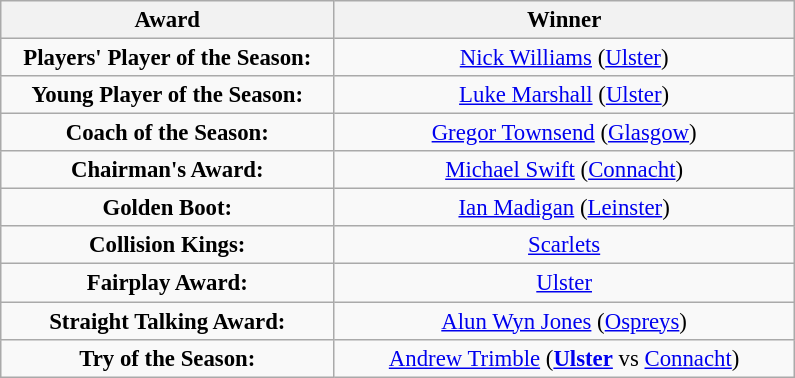<table class="wikitable" style="font-size:95%; text-align:center;">
<tr>
<th style="width:215px;">Award</th>
<th style="width:300px;">Winner</th>
</tr>
<tr>
<td><strong>Players' Player of the Season:</strong></td>
<td> <a href='#'>Nick Williams</a> (<a href='#'>Ulster</a>)</td>
</tr>
<tr>
<td><strong>Young Player of the Season:</strong></td>
<td> <a href='#'>Luke Marshall</a> (<a href='#'>Ulster</a>)</td>
</tr>
<tr —>
<td><strong>Coach of the Season:</strong></td>
<td> <a href='#'>Gregor Townsend</a> (<a href='#'>Glasgow</a>)</td>
</tr>
<tr>
<td><strong>Chairman's Award:</strong></td>
<td> <a href='#'>Michael Swift</a> (<a href='#'>Connacht</a>)</td>
</tr>
<tr>
<td><strong>Golden Boot:</strong></td>
<td> <a href='#'>Ian Madigan</a> (<a href='#'>Leinster</a>)</td>
</tr>
<tr>
<td><strong>Collision Kings:</strong></td>
<td><a href='#'>Scarlets</a></td>
</tr>
<tr>
<td><strong>Fairplay Award:</strong></td>
<td><a href='#'>Ulster</a></td>
</tr>
<tr>
<td><strong>Straight Talking Award:</strong></td>
<td> <a href='#'>Alun Wyn Jones</a> (<a href='#'>Ospreys</a>)</td>
</tr>
<tr>
<td><strong>Try of the Season:</strong></td>
<td> <a href='#'>Andrew Trimble</a> (<strong><a href='#'>Ulster</a></strong> vs <a href='#'>Connacht</a>)</td>
</tr>
</table>
